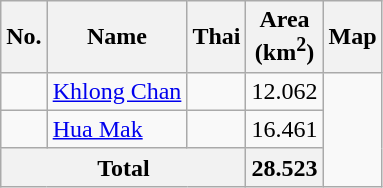<table class="wikitable sortable">
<tr>
<th>No.</th>
<th>Name</th>
<th>Thai</th>
<th>Area<br>(km<sup>2</sup>)</th>
<th>Map</th>
</tr>
<tr>
<td></td>
<td><a href='#'>Khlong Chan</a></td>
<td></td>
<td><div>12.062</div></td>
<td rowspan=3></td>
</tr>
<tr>
<td></td>
<td><a href='#'>Hua Mak</a></td>
<td></td>
<td><div>16.461</div></td>
</tr>
<tr>
<th colspan=3>Total</th>
<th><div>28.523</div></th>
</tr>
</table>
